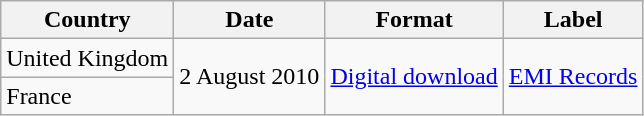<table class="wikitable">
<tr>
<th>Country</th>
<th>Date</th>
<th>Format</th>
<th>Label</th>
</tr>
<tr>
<td>United Kingdom</td>
<td rowspan="2">2 August 2010</td>
<td rowspan="2"><a href='#'>Digital download</a></td>
<td rowspan="2"><a href='#'>EMI Records</a></td>
</tr>
<tr>
<td>France</td>
</tr>
</table>
